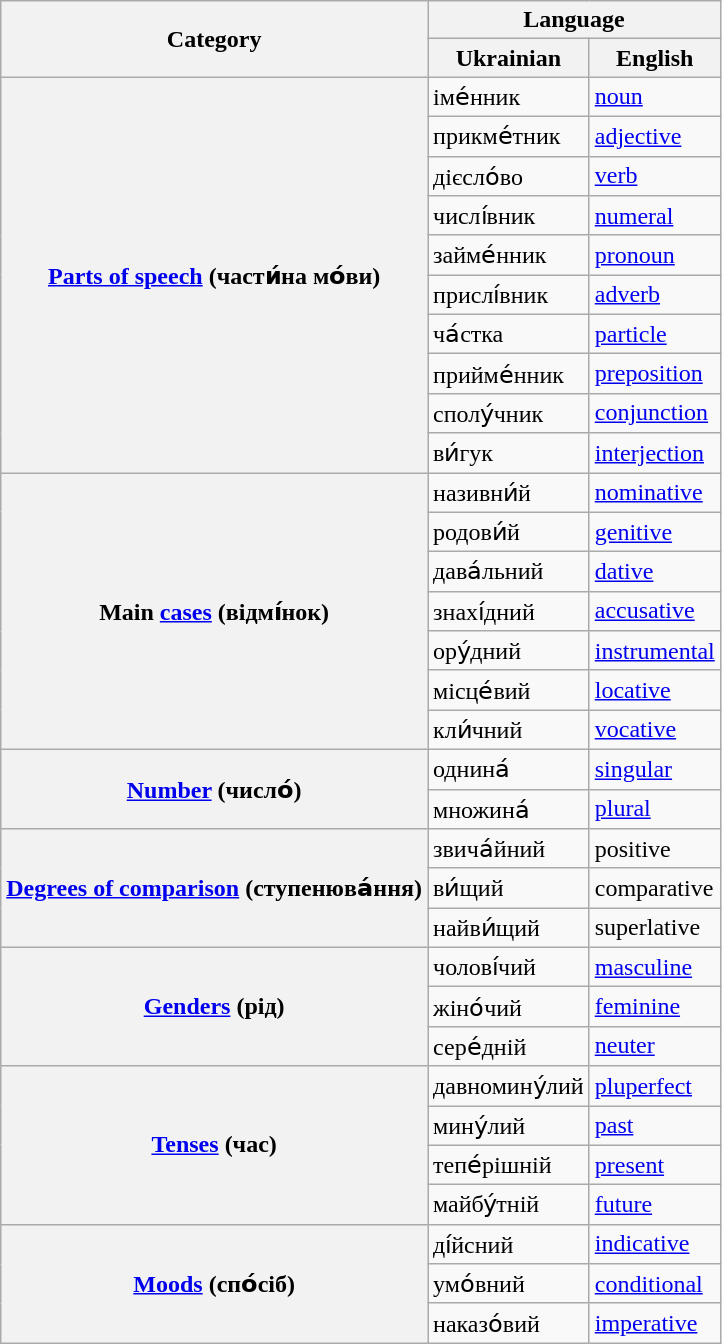<table class="wikitable">
<tr>
<th rowspan="2">Category</th>
<th colspan="2">Language</th>
</tr>
<tr>
<th>Ukrainian</th>
<th>English</th>
</tr>
<tr>
<th rowspan="10"><a href='#'>Parts of speech</a> (части́на мо́ви)</th>
<td>іме́нник</td>
<td><a href='#'>noun</a></td>
</tr>
<tr>
<td>прикме́тник</td>
<td><a href='#'>adjective</a></td>
</tr>
<tr>
<td>дієсло́во</td>
<td><a href='#'>verb</a></td>
</tr>
<tr>
<td>числі́вник</td>
<td><a href='#'>numeral</a></td>
</tr>
<tr>
<td>займе́нник</td>
<td><a href='#'>pronoun</a></td>
</tr>
<tr>
<td>прислі́вник</td>
<td><a href='#'>adverb</a></td>
</tr>
<tr>
<td>ча́стка</td>
<td><a href='#'>particle</a></td>
</tr>
<tr>
<td>прийме́нник</td>
<td><a href='#'>preposition</a></td>
</tr>
<tr>
<td>сполу́чник</td>
<td><a href='#'>conjunction</a></td>
</tr>
<tr>
<td>ви́гук</td>
<td><a href='#'>interjection</a></td>
</tr>
<tr>
<th rowspan="7">Main <a href='#'>cases</a> (відмі́нок)</th>
<td>називни́й</td>
<td><a href='#'>nominative</a></td>
</tr>
<tr>
<td>родови́й</td>
<td><a href='#'>genitive</a></td>
</tr>
<tr>
<td>дава́льний</td>
<td><a href='#'>dative</a></td>
</tr>
<tr>
<td>знахі́дний</td>
<td><a href='#'>accusative</a></td>
</tr>
<tr>
<td>ору́дний</td>
<td><a href='#'>instrumental</a></td>
</tr>
<tr>
<td>місце́вий</td>
<td><a href='#'>locative</a></td>
</tr>
<tr>
<td>кли́чний</td>
<td><a href='#'>vocative</a></td>
</tr>
<tr>
<th rowspan="2"><a href='#'>Number</a> (число́)</th>
<td>однина́</td>
<td><a href='#'>singular</a></td>
</tr>
<tr>
<td>множина́</td>
<td><a href='#'>plural</a></td>
</tr>
<tr>
<th rowspan="3"><a href='#'>Degrees of comparison</a> (ступенюва́ння)</th>
<td>звича́йний</td>
<td>positive</td>
</tr>
<tr>
<td>ви́щий</td>
<td>comparative</td>
</tr>
<tr>
<td>найви́щий</td>
<td>superlative</td>
</tr>
<tr>
<th rowspan="3"><a href='#'>Genders</a> (рід)</th>
<td>чолові́чий</td>
<td><a href='#'>masculine</a></td>
</tr>
<tr>
<td>жіно́чий</td>
<td><a href='#'>feminine</a></td>
</tr>
<tr>
<td>сере́дній</td>
<td><a href='#'>neuter</a></td>
</tr>
<tr>
<th rowspan="4"><a href='#'>Tenses</a> (час)</th>
<td>давномину́лий</td>
<td><a href='#'>pluperfect</a></td>
</tr>
<tr>
<td>мину́лий</td>
<td><a href='#'>past</a></td>
</tr>
<tr>
<td>тепе́рішній</td>
<td><a href='#'>present</a></td>
</tr>
<tr>
<td>майбу́тній</td>
<td><a href='#'>future</a></td>
</tr>
<tr>
<th rowspan="3"><a href='#'>Moods</a> (спо́сіб)</th>
<td>ді́йсний</td>
<td><a href='#'>indicative</a></td>
</tr>
<tr>
<td>умо́вний</td>
<td><a href='#'>conditional</a></td>
</tr>
<tr>
<td>наказо́вий</td>
<td><a href='#'>imperative</a></td>
</tr>
</table>
